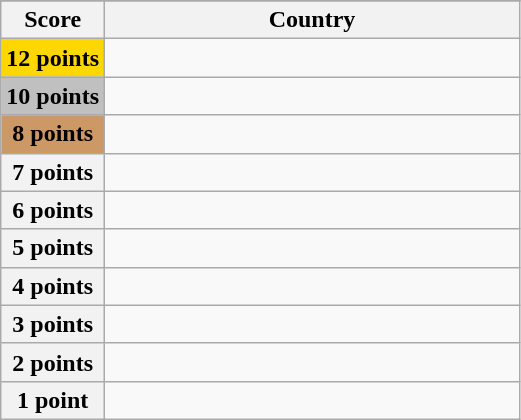<table class="wikitable">
<tr>
</tr>
<tr>
<th scope="col" width="20%">Score</th>
<th scope="col">Country</th>
</tr>
<tr>
<th scope="row" style="background:gold">12 points</th>
<td></td>
</tr>
<tr>
<th scope="row" style="background:silver">10 points</th>
<td></td>
</tr>
<tr>
<th scope="row" style="background:#CC9966">8 points</th>
<td></td>
</tr>
<tr>
<th scope="row">7 points</th>
<td></td>
</tr>
<tr>
<th scope="row">6 points</th>
<td></td>
</tr>
<tr>
<th scope="row">5 points</th>
<td></td>
</tr>
<tr>
<th scope="row">4 points</th>
<td></td>
</tr>
<tr>
<th scope="row">3 points</th>
<td></td>
</tr>
<tr>
<th scope="row">2 points</th>
<td></td>
</tr>
<tr>
<th scope="row">1 point</th>
<td></td>
</tr>
</table>
